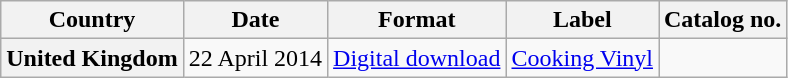<table class="wikitable plainrowheaders">
<tr>
<th scope="col">Country</th>
<th scope="col">Date</th>
<th scope="col">Format</th>
<th scope="col">Label</th>
<th scope="col">Catalog no.</th>
</tr>
<tr>
<th scope="row">United Kingdom</th>
<td>22 April 2014</td>
<td><a href='#'>Digital download</a></td>
<td><a href='#'>Cooking Vinyl</a></td>
<td></td>
</tr>
</table>
